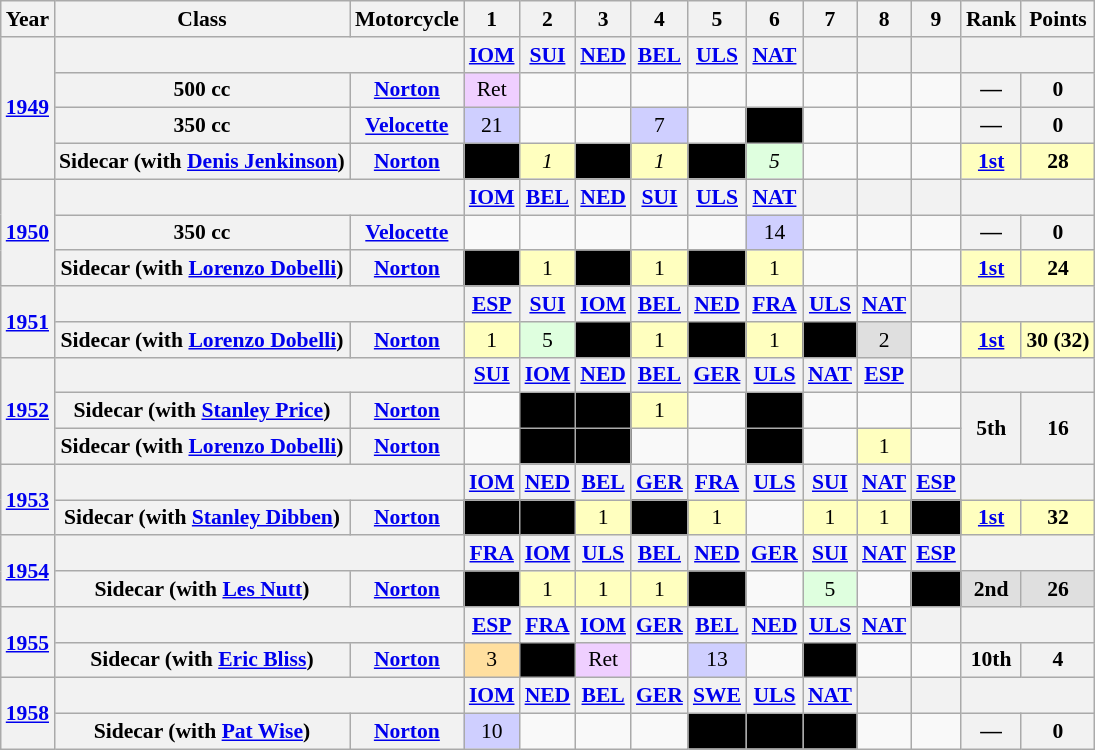<table class="wikitable" style="text-align:center; font-size:90%">
<tr>
<th>Year</th>
<th>Class</th>
<th>Motorcycle</th>
<th>1</th>
<th>2</th>
<th>3</th>
<th>4</th>
<th>5</th>
<th>6</th>
<th>7</th>
<th>8</th>
<th>9</th>
<th>Rank</th>
<th>Points</th>
</tr>
<tr>
<th rowspan=4><a href='#'>1949</a></th>
<th colspan=2></th>
<th><a href='#'>IOM</a></th>
<th><a href='#'>SUI</a></th>
<th><a href='#'>NED</a></th>
<th><a href='#'>BEL</a></th>
<th><a href='#'>ULS</a></th>
<th><a href='#'>NAT</a></th>
<th></th>
<th></th>
<th></th>
<th colspan=2></th>
</tr>
<tr>
<th>500 cc</th>
<th><a href='#'>Norton</a></th>
<td style="background:#efcfff;">Ret</td>
<td></td>
<td></td>
<td></td>
<td></td>
<td></td>
<td></td>
<td></td>
<td></td>
<th>—</th>
<th>0</th>
</tr>
<tr>
<th>350 cc</th>
<th><a href='#'>Velocette</a></th>
<td style="background:#cfcfff;">21</td>
<td></td>
<td></td>
<td style="background:#cfcfff;">7</td>
<td></td>
<td style="background:#000000;"></td>
<td></td>
<td></td>
<td></td>
<th>—</th>
<th>0</th>
</tr>
<tr>
<th>Sidecar (with <a href='#'>Denis Jenkinson</a>)</th>
<th><a href='#'>Norton</a></th>
<td style="background:#000000;"></td>
<td style="background:#FFFFBF;"><em>1</em></td>
<td style="background:#000000;"></td>
<td style="background:#FFFFBF;"><em>1</em></td>
<td style="background:#000000;"></td>
<td style="background:#DFFFDF;"><em>5</em></td>
<td></td>
<td></td>
<td></td>
<td style="background:#FFFFBF;"><strong><a href='#'>1st</a></strong></td>
<td style="background:#FFFFBF;"><strong>28</strong></td>
</tr>
<tr>
<th rowspan=3><a href='#'>1950</a></th>
<th colspan=2></th>
<th><a href='#'>IOM</a></th>
<th><a href='#'>BEL</a></th>
<th><a href='#'>NED</a></th>
<th><a href='#'>SUI</a></th>
<th><a href='#'>ULS</a></th>
<th><a href='#'>NAT</a></th>
<th></th>
<th></th>
<th></th>
<th colspan=2></th>
</tr>
<tr>
<th>350 cc</th>
<th><a href='#'>Velocette</a></th>
<td></td>
<td></td>
<td></td>
<td></td>
<td></td>
<td style="background:#cfcfff;">14</td>
<td></td>
<td></td>
<td></td>
<th>—</th>
<th>0</th>
</tr>
<tr>
<th>Sidecar (with <a href='#'>Lorenzo Dobelli</a>)</th>
<th><a href='#'>Norton</a></th>
<td style="background:#000000;"></td>
<td style="background:#FFFFBF;">1</td>
<td style="background:#000000;"></td>
<td style="background:#FFFFBF;">1</td>
<td style="background:#000000;"></td>
<td style="background:#FFFFBF;">1</td>
<td></td>
<td></td>
<td></td>
<td style="background:#FFFFBF;"><strong><a href='#'>1st</a></strong></td>
<td style="background:#FFFFBF;"><strong>24</strong></td>
</tr>
<tr>
<th rowspan=2><a href='#'>1951</a></th>
<th colspan=2></th>
<th><a href='#'>ESP</a></th>
<th><a href='#'>SUI</a></th>
<th><a href='#'>IOM</a></th>
<th><a href='#'>BEL</a></th>
<th><a href='#'>NED</a></th>
<th><a href='#'>FRA</a></th>
<th><a href='#'>ULS</a></th>
<th><a href='#'>NAT</a></th>
<th></th>
<th colspan=2></th>
</tr>
<tr>
<th>Sidecar (with <a href='#'>Lorenzo Dobelli</a>)</th>
<th><a href='#'>Norton</a></th>
<td style="background:#FFFFBF;">1</td>
<td style="background:#DFFFDF;">5</td>
<td style="background:#000000;"></td>
<td style="background:#FFFFBF;">1</td>
<td style="background:#000000;"></td>
<td style="background:#FFFFBF;">1</td>
<td style="background:#000000;"></td>
<td style="background:#DFDFDF;">2</td>
<td></td>
<td style="background:#FFFFBF;"><strong><a href='#'>1st</a></strong></td>
<td style="background:#FFFFBF;"><strong>30 (32)</strong></td>
</tr>
<tr>
<th rowspan=3><a href='#'>1952</a></th>
<th colspan=2></th>
<th><a href='#'>SUI</a></th>
<th><a href='#'>IOM</a></th>
<th><a href='#'>NED</a></th>
<th><a href='#'>BEL</a></th>
<th><a href='#'>GER</a></th>
<th><a href='#'>ULS</a></th>
<th><a href='#'>NAT</a></th>
<th><a href='#'>ESP</a></th>
<th></th>
<th colspan=2></th>
</tr>
<tr>
<th>Sidecar (with <a href='#'>Stanley Price</a>)</th>
<th><a href='#'>Norton</a></th>
<td></td>
<td style="background:#000000;"></td>
<td style="background:#000000;"></td>
<td style="background:#FFFFBF;">1</td>
<td></td>
<td style="background:#000000;"></td>
<td></td>
<td></td>
<td></td>
<th rowspan=2>5th</th>
<th rowspan=2>16</th>
</tr>
<tr>
<th>Sidecar (with <a href='#'>Lorenzo Dobelli</a>)</th>
<th><a href='#'>Norton</a></th>
<td></td>
<td style="background:#000000;"></td>
<td style="background:#000000;"></td>
<td></td>
<td></td>
<td style="background:#000000;"></td>
<td></td>
<td style="background:#FFFFBF;">1</td>
<td></td>
</tr>
<tr>
<th rowspan=2><a href='#'>1953</a></th>
<th colspan=2></th>
<th><a href='#'>IOM</a></th>
<th><a href='#'>NED</a></th>
<th><a href='#'>BEL</a></th>
<th><a href='#'>GER</a></th>
<th><a href='#'>FRA</a></th>
<th><a href='#'>ULS</a></th>
<th><a href='#'>SUI</a></th>
<th><a href='#'>NAT</a></th>
<th><a href='#'>ESP</a></th>
<th colspan=2></th>
</tr>
<tr>
<th>Sidecar (with <a href='#'>Stanley Dibben</a>)</th>
<th><a href='#'>Norton</a></th>
<td style="background:#000000;"></td>
<td style="background:#000000;"></td>
<td style="background:#FFFFBF;">1</td>
<td style="background:#000000;"></td>
<td style="background:#FFFFBF;">1</td>
<td></td>
<td style="background:#FFFFBF;">1</td>
<td style="background:#FFFFBF;">1</td>
<td style="background:#000000;"></td>
<td style="background:#FFFFBF;"><strong><a href='#'>1st</a></strong></td>
<td style="background:#FFFFBF;"><strong>32</strong></td>
</tr>
<tr>
<th rowspan=2><a href='#'>1954</a></th>
<th colspan=2></th>
<th><a href='#'>FRA</a></th>
<th><a href='#'>IOM</a></th>
<th><a href='#'>ULS</a></th>
<th><a href='#'>BEL</a></th>
<th><a href='#'>NED</a></th>
<th><a href='#'>GER</a></th>
<th><a href='#'>SUI</a></th>
<th><a href='#'>NAT</a></th>
<th><a href='#'>ESP</a></th>
<th colspan=2></th>
</tr>
<tr>
<th>Sidecar (with <a href='#'>Les Nutt</a>)</th>
<th><a href='#'>Norton</a></th>
<td style="background:#000000;"></td>
<td style="background:#FFFFBF;">1</td>
<td style="background:#FFFFBF;">1</td>
<td style="background:#FFFFBF;">1</td>
<td style="background:#000000;"></td>
<td></td>
<td style="background:#DFFFDF;">5</td>
<td></td>
<td style="background:#000000;"></td>
<td style="background:#DFDFDF;"><strong>2nd</strong></td>
<td style="background:#DFDFDF;"><strong>26</strong></td>
</tr>
<tr>
<th rowspan=2><a href='#'>1955</a></th>
<th colspan=2></th>
<th><a href='#'>ESP</a></th>
<th><a href='#'>FRA</a></th>
<th><a href='#'>IOM</a></th>
<th><a href='#'>GER</a></th>
<th><a href='#'>BEL</a></th>
<th><a href='#'>NED</a></th>
<th><a href='#'>ULS</a></th>
<th><a href='#'>NAT</a></th>
<th></th>
<th colspan=2></th>
</tr>
<tr>
<th>Sidecar (with <a href='#'>Eric Bliss</a>)</th>
<th><a href='#'>Norton</a></th>
<td style="background:#FFDF9F;">3</td>
<td style="background:#000000;"></td>
<td style="background:#efcfff;">Ret</td>
<td></td>
<td style="background:#cfcfff;">13</td>
<td></td>
<td style="background:#000000;"></td>
<td></td>
<td></td>
<th>10th</th>
<th>4</th>
</tr>
<tr>
<th rowspan=2><a href='#'>1958</a></th>
<th colspan=2></th>
<th><a href='#'>IOM</a></th>
<th><a href='#'>NED</a></th>
<th><a href='#'>BEL</a></th>
<th><a href='#'>GER</a></th>
<th><a href='#'>SWE</a></th>
<th><a href='#'>ULS</a></th>
<th><a href='#'>NAT</a></th>
<th></th>
<th></th>
<th colspan=2></th>
</tr>
<tr>
<th>Sidecar (with <a href='#'>Pat Wise</a>)</th>
<th><a href='#'>Norton</a></th>
<td style="background:#cfcfff;">10</td>
<td></td>
<td></td>
<td></td>
<td style="background:#000000;"></td>
<td style="background:#000000;"></td>
<td style="background:#000000;"></td>
<td></td>
<td></td>
<th>—</th>
<th>0</th>
</tr>
</table>
